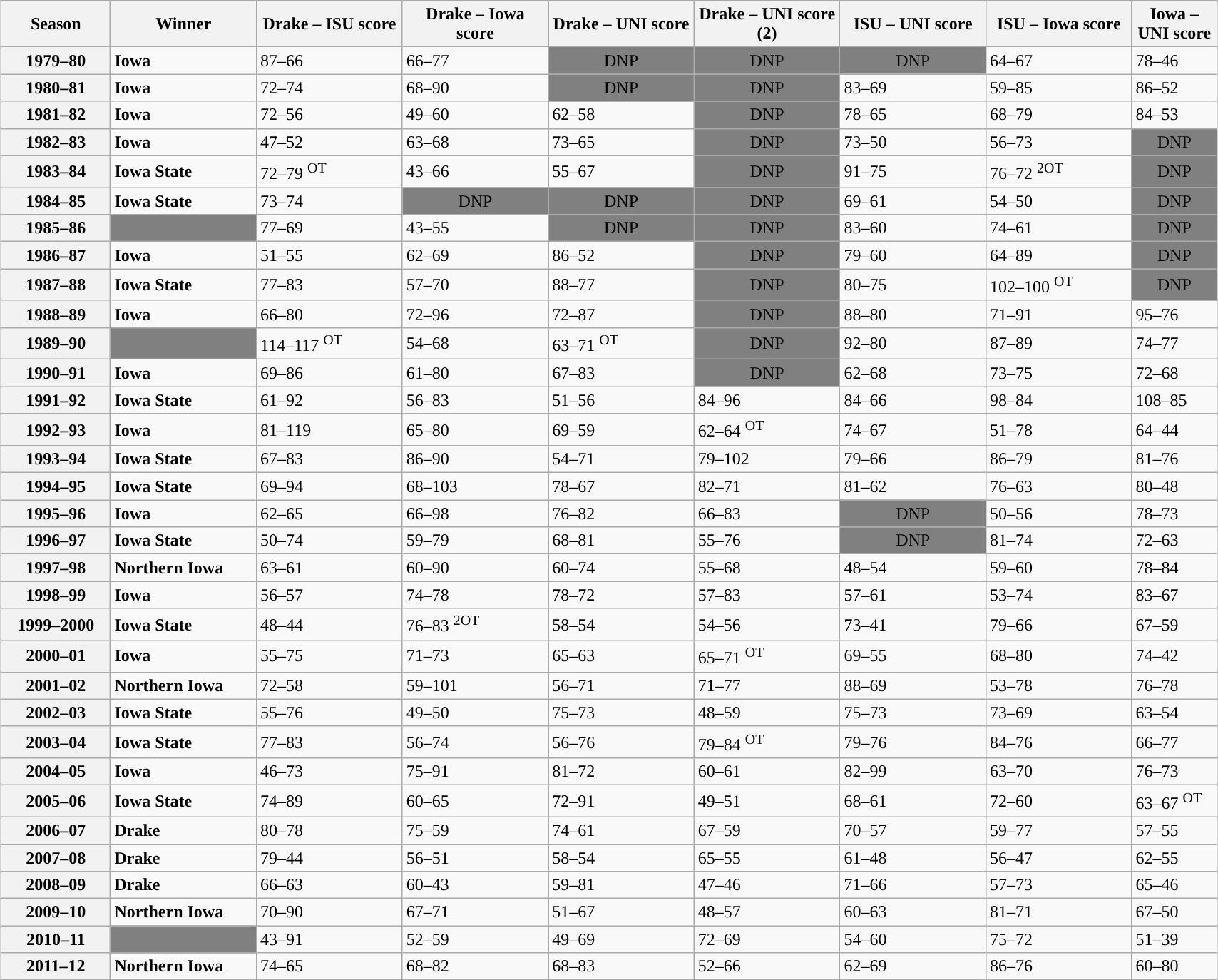<table class="wikitable"  style="margin:1em auto 1em auto; width:90%;">
<tr>
<th style="width:9%;">Season</th>
<th style="width:12%;">Winner</th>
<th style="width:12%;">Drake – ISU score</th>
<th style="width:12%;">Drake – Iowa score</th>
<th style="width:12%;">Drake – UNI score</th>
<th style="width:12%;">Drake – UNI score (2)</th>
<th style="width:12%;">ISU – UNI score</th>
<th style="width:12%;">ISU – Iowa score</th>
<th style="width:12%;">Iowa – UNI score</th>
</tr>
<tr>
<th>1979–80</th>
<td><strong>Iowa</strong></td>
<td>87–66</td>
<td>66–77</td>
<td style="background: grey; color: black; text-align:center;">DNP</td>
<td style="background: grey; color: black; text-align:center;">DNP</td>
<td style="background: grey; color: black; text-align:center;">DNP</td>
<td>64–67</td>
<td>78–46</td>
</tr>
<tr>
<th>1980–81</th>
<td><strong>Iowa</strong></td>
<td>72–74</td>
<td>68–90</td>
<td style="background: grey; color: black; text-align:center;">DNP</td>
<td style="background: grey; color: black; text-align:center;">DNP</td>
<td>83–69</td>
<td>59–85</td>
<td>86–52</td>
</tr>
<tr>
<th>1981–82</th>
<td><strong>Iowa</strong></td>
<td>72–56</td>
<td>49–60</td>
<td>62–58</td>
<td style="background: grey; color: black; text-align:center;">DNP</td>
<td>78–65</td>
<td>68–79</td>
<td>84–53</td>
</tr>
<tr>
<th>1982–83</th>
<td><strong>Iowa</strong></td>
<td>47–52</td>
<td>63–68</td>
<td>73–65</td>
<td style="background: grey; color: black; text-align:center;">DNP</td>
<td>73–50</td>
<td>56–73</td>
<td style="background: grey; color: black; text-align:center;">DNP</td>
</tr>
<tr>
<th>1983–84</th>
<td><strong>Iowa State</strong></td>
<td>72–79 <sup>OT</sup></td>
<td>43–66</td>
<td>55–67</td>
<td style="background: grey; color: black; text-align:center;">DNP</td>
<td>91–75</td>
<td>76–72 <sup>2OT</sup></td>
<td style="background: grey; color: black; text-align:center;">DNP</td>
</tr>
<tr>
<th>1984–85</th>
<td><strong>Iowa State</strong></td>
<td>73–74</td>
<td style="background: grey; color: black; text-align:center;">DNP</td>
<td style="background: grey; color: black; text-align:center;">DNP</td>
<td style="background: grey; color: black; text-align:center;">DNP</td>
<td>69–61</td>
<td>54–50</td>
<td style="background: grey; color: black; text-align:center;">DNP</td>
</tr>
<tr>
<th>1985–86</th>
<td style="background: grey; color: black; text-align:center;"></td>
<td>77–69</td>
<td>43–55</td>
<td style="background: grey; color: black; text-align:center;">DNP</td>
<td style="background: grey; color: black; text-align:center;">DNP</td>
<td>83–60</td>
<td>74–61</td>
<td style="background: grey; color: black; text-align:center;">DNP</td>
</tr>
<tr>
<th>1986–87</th>
<td><strong>Iowa</strong></td>
<td>51–55</td>
<td>62–69</td>
<td>86–52</td>
<td style="background: grey; color: black; text-align:center;">DNP</td>
<td>79–60</td>
<td>64–89</td>
<td style="background: grey; color: black; text-align:center;">DNP</td>
</tr>
<tr>
<th>1987–88</th>
<td><strong>Iowa State</strong></td>
<td>77–83</td>
<td>57–70</td>
<td>88–77</td>
<td style="background: grey; color: black; text-align:center;">DNP</td>
<td>80–75</td>
<td>102–100 <sup>OT</sup></td>
<td style="background: grey; color: black; text-align:center;">DNP</td>
</tr>
<tr>
<th>1988–89</th>
<td><strong>Iowa</strong></td>
<td>66–80</td>
<td>72–96</td>
<td>72–87</td>
<td style="background: grey; color: black; text-align:center;">DNP</td>
<td>88–80</td>
<td>71–91</td>
<td>95–76</td>
</tr>
<tr>
<th>1989–90</th>
<td style="background: grey; color: black; text-align:center;"></td>
<td>114–117 <sup>OT</sup></td>
<td>54–68</td>
<td>63–71 <sup>OT</sup></td>
<td style="background: grey; color: black; text-align:center;">DNP</td>
<td>92–80</td>
<td>87–89</td>
<td>74–77</td>
</tr>
<tr>
<th>1990–91</th>
<td><strong>Iowa</strong></td>
<td>69–86</td>
<td>61–80</td>
<td>67–83</td>
<td style="background: grey; color: black; text-align:center;">DNP</td>
<td>62–68</td>
<td>73–75</td>
<td>72–68</td>
</tr>
<tr>
<th>1991–92</th>
<td><strong>Iowa State</strong></td>
<td>61–92</td>
<td>56–83</td>
<td>51–56</td>
<td>84–96</td>
<td>84–66</td>
<td>98–84</td>
<td>108–85</td>
</tr>
<tr>
<th>1992–93</th>
<td><strong>Iowa</strong></td>
<td>81–119</td>
<td>65–80</td>
<td>69–59</td>
<td>62–64 <sup>OT</sup></td>
<td>74–67</td>
<td>51–78</td>
<td>64–44</td>
</tr>
<tr>
<th>1993–94</th>
<td><strong>Iowa State</strong></td>
<td>67–83</td>
<td>86–90</td>
<td>54–71</td>
<td>79–102</td>
<td>79–66</td>
<td>86–79</td>
<td>81–76</td>
</tr>
<tr>
<th>1994–95</th>
<td><strong>Iowa State</strong></td>
<td>69–94</td>
<td>68–103</td>
<td>78–67</td>
<td>82–71</td>
<td>81–62</td>
<td>76–63</td>
<td>80–48</td>
</tr>
<tr>
<th>1995–96</th>
<td><strong>Iowa</strong></td>
<td>62–65</td>
<td>66–98</td>
<td>76–82</td>
<td>66–83</td>
<td style="background: grey; color: black; text-align:center;">DNP</td>
<td>50–56</td>
<td>78–73</td>
</tr>
<tr>
<th>1996–97</th>
<td><strong>Iowa State</strong></td>
<td>50–74</td>
<td>59–79</td>
<td>68–81</td>
<td>55–76</td>
<td style="background: grey; color: black; text-align:center;">DNP</td>
<td>81–74</td>
<td>72–63</td>
</tr>
<tr>
<th>1997–98</th>
<td><strong>Northern Iowa</strong></td>
<td>63–61</td>
<td>60–90</td>
<td>60–74</td>
<td>55–68</td>
<td>48–54</td>
<td>59–60</td>
<td>78–84</td>
</tr>
<tr>
<th>1998–99</th>
<td><strong>Iowa</strong></td>
<td>56–57</td>
<td>74–78</td>
<td>78–72</td>
<td>57–83</td>
<td>57–61</td>
<td>53–74</td>
<td>83–67</td>
</tr>
<tr>
<th>1999–2000</th>
<td><strong>Iowa State</strong></td>
<td>48–44</td>
<td>76–83 <sup>2OT</sup></td>
<td>58–54</td>
<td>54–56</td>
<td>73–41</td>
<td>79–66</td>
<td>67–59</td>
</tr>
<tr>
<th>2000–01</th>
<td><strong>Iowa</strong></td>
<td>55–75</td>
<td>71–73</td>
<td>65–63</td>
<td>65–71 <sup>OT</sup></td>
<td>69–55</td>
<td>68–80</td>
<td>74–42</td>
</tr>
<tr>
<th>2001–02</th>
<td><strong>Northern Iowa</strong></td>
<td>72–58</td>
<td>59–101</td>
<td>56–71</td>
<td>71–77</td>
<td>88–69</td>
<td>53–78</td>
<td>76–78</td>
</tr>
<tr>
<th>2002–03</th>
<td><strong>Iowa State</strong></td>
<td>55–76</td>
<td>49–50</td>
<td>75–73</td>
<td>48–59</td>
<td>75–73</td>
<td>73–69</td>
<td>63–54</td>
</tr>
<tr>
<th>2003–04</th>
<td><strong>Iowa State</strong></td>
<td>77–83</td>
<td>56–74</td>
<td>56–76</td>
<td>79–84 <sup>OT</sup></td>
<td>79–76</td>
<td>84–76</td>
<td>66–77</td>
</tr>
<tr>
<th>2004–05</th>
<td><strong>Iowa</strong></td>
<td>46–73</td>
<td>75–91</td>
<td>81–72</td>
<td>60–61</td>
<td>82–99</td>
<td>63–70</td>
<td>76–73</td>
</tr>
<tr>
<th>2005–06</th>
<td><strong>Iowa State</strong></td>
<td>74–89</td>
<td>60–65</td>
<td>72–91</td>
<td>49–51</td>
<td>68–61</td>
<td>72–60</td>
<td>63–67 <sup>OT</sup></td>
</tr>
<tr>
<th>2006–07</th>
<td><strong>Drake</strong></td>
<td>80–78</td>
<td>75–59</td>
<td>74–61</td>
<td>67–59</td>
<td>70–57</td>
<td>59–77</td>
<td>57–55</td>
</tr>
<tr>
<th>2007–08</th>
<td><strong>Drake</strong></td>
<td>79–44</td>
<td>56–51</td>
<td>58–54</td>
<td>65–55</td>
<td>61–48</td>
<td>56–47</td>
<td>62–55</td>
</tr>
<tr>
<th>2008–09</th>
<td><strong>Drake</strong></td>
<td>66–63</td>
<td>60–43</td>
<td>59–81</td>
<td>47–46</td>
<td>71–66</td>
<td>57–73</td>
<td>65–46</td>
</tr>
<tr>
<th>2009–10</th>
<td><strong>Northern Iowa</strong></td>
<td>70–90</td>
<td>67–71</td>
<td>51–67</td>
<td>48–57</td>
<td>60–63</td>
<td>81–71</td>
<td>67–50</td>
</tr>
<tr>
<th>2010–11</th>
<td style="background: grey; color: black; text-align:center;"></td>
<td>43–91</td>
<td>52–59</td>
<td>49–69</td>
<td>72–69</td>
<td>54–60</td>
<td>75–72</td>
<td>51–39</td>
</tr>
<tr>
<th>2011–12</th>
<td><strong>Northern Iowa</strong></td>
<td>74–65</td>
<td>68–82</td>
<td>68–83</td>
<td>52–66</td>
<td>62–69</td>
<td>86–76</td>
<td>60–80</td>
</tr>
</table>
